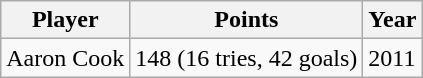<table class="wikitable" style="text-align:left;">
<tr>
<th>Player</th>
<th>Points</th>
<th>Year</th>
</tr>
<tr>
<td>Aaron Cook</td>
<td>148 (16 tries, 42 goals)</td>
<td style="text-align:left;">2011</td>
</tr>
</table>
